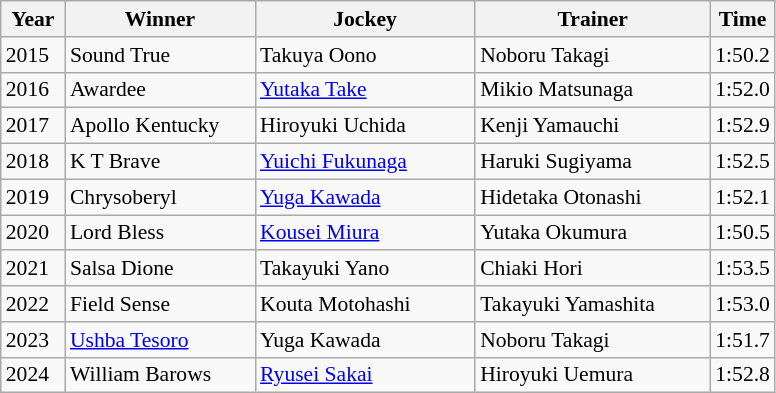<table class="wikitable sortable" style="font-size:90%">
<tr>
<th width="36px">Year<br></th>
<th width="120px">Winner<br></th>
<th width="140px">Jockey<br></th>
<th width="150px">Trainer<br></th>
<th>Time<br></th>
</tr>
<tr>
<td>2015</td>
<td>Sound True</td>
<td>Takuya Oono</td>
<td>Noboru Takagi</td>
<td>1:50.2</td>
</tr>
<tr>
<td>2016</td>
<td>Awardee</td>
<td><a href='#'>Yutaka Take</a></td>
<td>Mikio Matsunaga</td>
<td>1:52.0</td>
</tr>
<tr>
<td>2017</td>
<td>Apollo Kentucky</td>
<td>Hiroyuki Uchida</td>
<td>Kenji Yamauchi</td>
<td>1:52.9</td>
</tr>
<tr>
<td>2018</td>
<td>K T Brave</td>
<td><a href='#'>Yuichi Fukunaga</a></td>
<td>Haruki Sugiyama</td>
<td>1:52.5</td>
</tr>
<tr>
<td>2019</td>
<td>Chrysoberyl</td>
<td><a href='#'>Yuga Kawada</a></td>
<td>Hidetaka Otonashi</td>
<td>1:52.1</td>
</tr>
<tr>
<td>2020</td>
<td>Lord Bless</td>
<td><a href='#'>Kousei Miura</a></td>
<td>Yutaka Okumura</td>
<td>1:50.5</td>
</tr>
<tr>
<td>2021</td>
<td>Salsa Dione</td>
<td>Takayuki Yano</td>
<td>Chiaki Hori</td>
<td>1:53.5</td>
</tr>
<tr>
<td>2022</td>
<td>Field Sense</td>
<td>Kouta Motohashi</td>
<td>Takayuki Yamashita</td>
<td>1:53.0</td>
</tr>
<tr>
<td>2023</td>
<td><a href='#'>Ushba Tesoro</a></td>
<td>Yuga Kawada</td>
<td>Noboru Takagi</td>
<td>1:51.7</td>
</tr>
<tr>
<td>2024</td>
<td>William Barows</td>
<td><a href='#'>Ryusei Sakai</a></td>
<td>Hiroyuki Uemura</td>
<td>1:52.8</td>
</tr>
</table>
